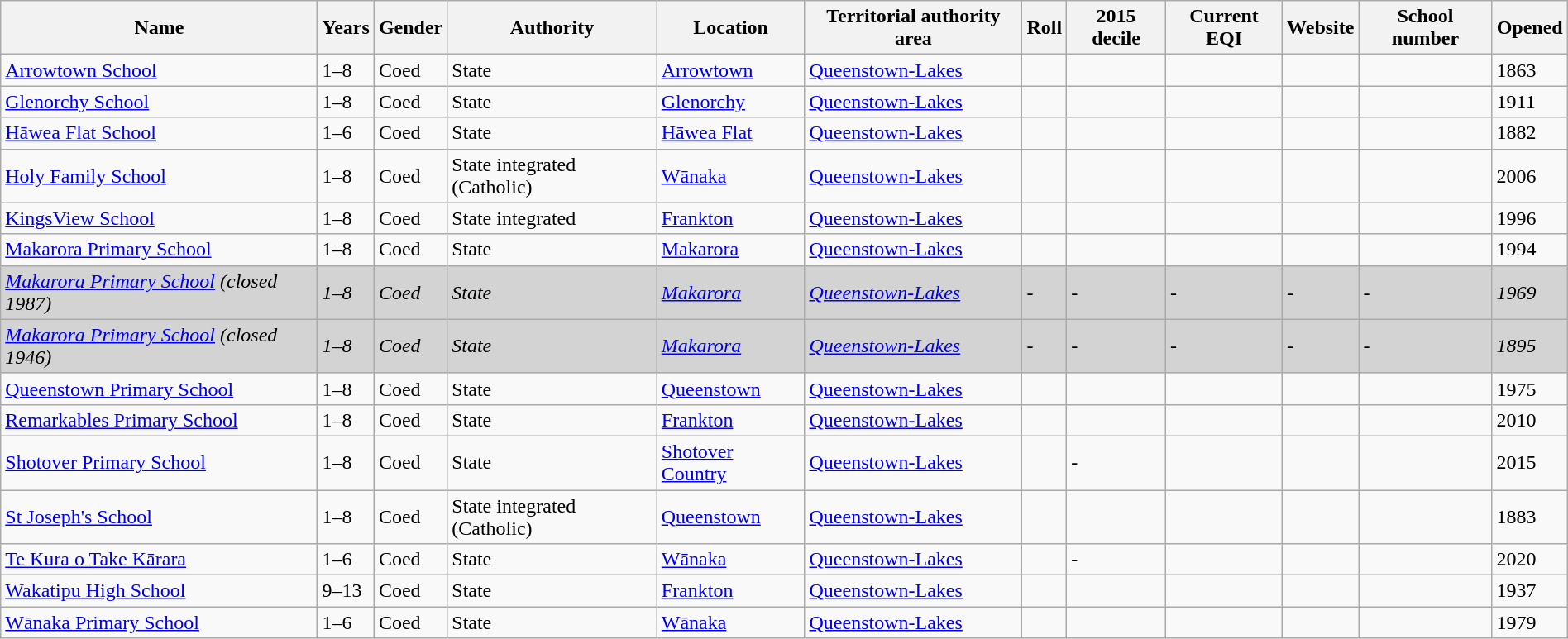<table class="wikitable sortable" width="100%">
<tr>
<th !data-sort-type=text>Name</th>
<th data-sort-type=text>Years</th>
<th data-sort-type=text>Gender</th>
<th data-sort-type=text>Authority</th>
<th data-sort-type=text>Location</th>
<th data-sort-type=text>Territorial authority area</th>
<th data-sort-type=number>Roll</th>
<th data-sort-type=number>2015 decile</th>
<th data-sort-type=number>Current EQI</th>
<th data-sort-type=text>Website</th>
<th data-sort-type=text>School number</th>
<th data-sort-type=text>Opened</th>
</tr>
<tr>
<td><a href='#'>Arrowtown School</a></td>
<td>1–8</td>
<td>Coed</td>
<td>State</td>
<td><a href='#'>Arrowtown</a></td>
<td><a href='#'>Queenstown-Lakes</a></td>
<td></td>
<td></td>
<td></td>
<td></td>
<td></td>
<td>1863</td>
</tr>
<tr>
<td><a href='#'>Glenorchy School</a></td>
<td>1–8</td>
<td>Coed</td>
<td>State</td>
<td><a href='#'>Glenorchy</a></td>
<td><a href='#'>Queenstown-Lakes</a></td>
<td></td>
<td></td>
<td></td>
<td></td>
<td></td>
<td>1911</td>
</tr>
<tr>
<td><a href='#'>Hāwea Flat School</a></td>
<td>1–6</td>
<td>Coed</td>
<td>State</td>
<td><a href='#'>Hāwea Flat</a></td>
<td><a href='#'>Queenstown-Lakes</a></td>
<td></td>
<td></td>
<td></td>
<td></td>
<td></td>
<td>1882</td>
</tr>
<tr>
<td><a href='#'>Holy Family School</a></td>
<td>1–8</td>
<td>Coed</td>
<td>State integrated (Catholic)</td>
<td><a href='#'>Wānaka</a></td>
<td><a href='#'>Queenstown-Lakes</a></td>
<td></td>
<td></td>
<td></td>
<td></td>
<td></td>
<td>2006</td>
</tr>
<tr>
<td><a href='#'>KingsView School</a></td>
<td>1–8</td>
<td>Coed</td>
<td>State integrated</td>
<td><a href='#'>Frankton</a></td>
<td><a href='#'>Queenstown-Lakes</a></td>
<td></td>
<td></td>
<td></td>
<td></td>
<td></td>
<td>1996</td>
</tr>
<tr>
<td><a href='#'>Makarora Primary School</a></td>
<td>1–8</td>
<td>Coed</td>
<td>State</td>
<td><a href='#'>Makarora</a></td>
<td><a href='#'>Queenstown-Lakes</a></td>
<td></td>
<td></td>
<td></td>
<td></td>
<td></td>
<td>1994</td>
</tr>
<tr style="background:Lightgrey;">
<td><em><a href='#'>Makarora Primary School</a> (closed 1987)</em></td>
<td><em>1–8</em></td>
<td><em>Coed</em></td>
<td><em>State</em></td>
<td><em><a href='#'>Makarora</a></em></td>
<td><em><a href='#'>Queenstown-Lakes</a></em></td>
<td><em>-</em></td>
<td><em>-</em></td>
<td><em>-</em></td>
<td><em>-</em></td>
<td><em>-</em></td>
<td><em>1969</em></td>
</tr>
<tr style="background:Lightgrey;">
<td><em><a href='#'>Makarora Primary School</a> (closed 1946)</em></td>
<td><em>1–8</em></td>
<td><em>Coed</em></td>
<td><em>State</em></td>
<td><em><a href='#'>Makarora</a></em></td>
<td><em><a href='#'>Queenstown-Lakes</a></em></td>
<td><em>-</em></td>
<td><em>-</em></td>
<td><em>-</em></td>
<td><em>-</em></td>
<td><em>-</em></td>
<td><em>1895</em></td>
</tr>
<tr>
<td><a href='#'>Queenstown Primary School</a></td>
<td>1–8</td>
<td>Coed</td>
<td>State</td>
<td><a href='#'>Queenstown</a></td>
<td><a href='#'>Queenstown-Lakes</a></td>
<td></td>
<td></td>
<td></td>
<td></td>
<td></td>
<td>1975</td>
</tr>
<tr>
<td><a href='#'>Remarkables Primary School</a></td>
<td>1–8</td>
<td>Coed</td>
<td>State</td>
<td><a href='#'>Frankton</a></td>
<td><a href='#'>Queenstown-Lakes</a></td>
<td></td>
<td></td>
<td></td>
<td></td>
<td></td>
<td>2010</td>
</tr>
<tr>
<td><a href='#'>Shotover Primary School</a></td>
<td>1–8</td>
<td>Coed</td>
<td>State</td>
<td><a href='#'>Shotover Country</a></td>
<td><a href='#'>Queenstown-Lakes</a></td>
<td></td>
<td>-</td>
<td></td>
<td></td>
<td></td>
<td>2015</td>
</tr>
<tr>
<td><a href='#'>St Joseph's School</a></td>
<td>1–8</td>
<td>Coed</td>
<td>State integrated (Catholic)</td>
<td><a href='#'>Queenstown</a></td>
<td><a href='#'>Queenstown-Lakes</a></td>
<td></td>
<td></td>
<td></td>
<td></td>
<td></td>
<td>1883</td>
</tr>
<tr>
<td><a href='#'>Te Kura o Take Kārara</a></td>
<td>1–6</td>
<td>Coed</td>
<td>State</td>
<td><a href='#'>Wānaka</a></td>
<td><a href='#'>Queenstown-Lakes</a></td>
<td></td>
<td>-</td>
<td></td>
<td></td>
<td></td>
<td>2020</td>
</tr>
<tr>
<td><a href='#'>Wakatipu High School</a></td>
<td>9–13</td>
<td>Coed</td>
<td>State</td>
<td><a href='#'>Frankton</a></td>
<td><a href='#'>Queenstown-Lakes</a></td>
<td></td>
<td></td>
<td></td>
<td></td>
<td></td>
<td>1937</td>
</tr>
<tr>
<td><a href='#'>Wānaka Primary School</a></td>
<td>1–6</td>
<td>Coed</td>
<td>State</td>
<td><a href='#'>Wānaka</a></td>
<td><a href='#'>Queenstown-Lakes</a></td>
<td></td>
<td></td>
<td></td>
<td></td>
<td></td>
<td>1979</td>
</tr>
</table>
